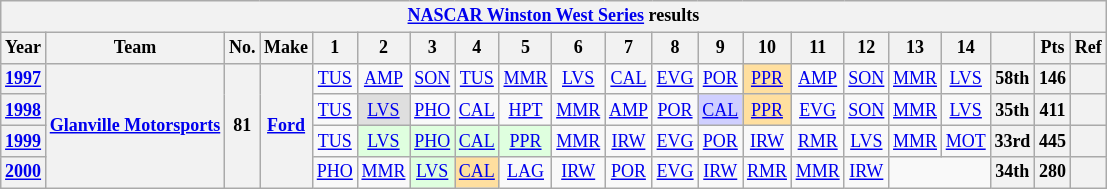<table class="wikitable" style="text-align:center; font-size:75%">
<tr>
<th colspan=23><a href='#'>NASCAR Winston West Series</a> results</th>
</tr>
<tr>
<th>Year</th>
<th>Team</th>
<th>No.</th>
<th>Make</th>
<th>1</th>
<th>2</th>
<th>3</th>
<th>4</th>
<th>5</th>
<th>6</th>
<th>7</th>
<th>8</th>
<th>9</th>
<th>10</th>
<th>11</th>
<th>12</th>
<th>13</th>
<th>14</th>
<th></th>
<th>Pts</th>
<th>Ref</th>
</tr>
<tr>
<th><a href='#'>1997</a></th>
<th rowspan=4><a href='#'>Glanville Motorsports</a></th>
<th rowspan=4>81</th>
<th rowspan=4><a href='#'>Ford</a></th>
<td><a href='#'>TUS</a></td>
<td><a href='#'>AMP</a></td>
<td><a href='#'>SON</a></td>
<td><a href='#'>TUS</a></td>
<td><a href='#'>MMR</a></td>
<td><a href='#'>LVS</a></td>
<td><a href='#'>CAL</a></td>
<td><a href='#'>EVG</a></td>
<td><a href='#'>POR</a></td>
<td style="background:#FFDF9F;"><a href='#'>PPR</a><br></td>
<td><a href='#'>AMP</a></td>
<td><a href='#'>SON</a></td>
<td><a href='#'>MMR</a></td>
<td><a href='#'>LVS</a></td>
<th>58th</th>
<th>146</th>
<th></th>
</tr>
<tr>
<th><a href='#'>1998</a></th>
<td><a href='#'>TUS</a></td>
<td style="background:#DFDFDF;"><a href='#'>LVS</a><br></td>
<td><a href='#'>PHO</a></td>
<td><a href='#'>CAL</a></td>
<td><a href='#'>HPT</a></td>
<td><a href='#'>MMR</a></td>
<td><a href='#'>AMP</a></td>
<td><a href='#'>POR</a></td>
<td style="background:#CFCFFF;"><a href='#'>CAL</a><br></td>
<td style="background:#FFDF9F;"><a href='#'>PPR</a><br></td>
<td><a href='#'>EVG</a></td>
<td><a href='#'>SON</a></td>
<td><a href='#'>MMR</a></td>
<td><a href='#'>LVS</a></td>
<th>35th</th>
<th>411</th>
<th></th>
</tr>
<tr>
<th><a href='#'>1999</a></th>
<td><a href='#'>TUS</a></td>
<td style="background:#DFFFDF;"><a href='#'>LVS</a><br></td>
<td style="background:#DFFFDF;"><a href='#'>PHO</a><br></td>
<td style="background:#DFFFDF;"><a href='#'>CAL</a><br></td>
<td style="background:#DFFFDF;"><a href='#'>PPR</a><br></td>
<td><a href='#'>MMR</a></td>
<td><a href='#'>IRW</a></td>
<td><a href='#'>EVG</a></td>
<td><a href='#'>POR</a></td>
<td><a href='#'>IRW</a></td>
<td><a href='#'>RMR</a></td>
<td><a href='#'>LVS</a></td>
<td><a href='#'>MMR</a></td>
<td><a href='#'>MOT</a></td>
<th>33rd</th>
<th>445</th>
<th></th>
</tr>
<tr>
<th><a href='#'>2000</a></th>
<td><a href='#'>PHO</a></td>
<td><a href='#'>MMR</a></td>
<td style="background:#DFFFDF;"><a href='#'>LVS</a><br></td>
<td style="background:#FFDF9F;"><a href='#'>CAL</a><br></td>
<td><a href='#'>LAG</a></td>
<td><a href='#'>IRW</a></td>
<td><a href='#'>POR</a></td>
<td><a href='#'>EVG</a></td>
<td><a href='#'>IRW</a></td>
<td><a href='#'>RMR</a></td>
<td><a href='#'>MMR</a></td>
<td><a href='#'>IRW</a></td>
<td colspan=2></td>
<th>34th</th>
<th>280</th>
<th></th>
</tr>
</table>
